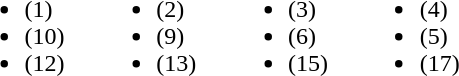<table>
<tr>
<td valign="top" width=20%><br><ul><li> (1)</li><li> (10)</li><li> (12)</li></ul></td>
<td valign="top" width=20%><br><ul><li> (2)</li><li> (9)</li><li> (13)</li></ul></td>
<td valign="top" width=20%><br><ul><li> (3)</li><li> (6)</li><li> (15)</li></ul></td>
<td valign="top" width=20%><br><ul><li> (4)</li><li> (5)</li><li> (17)</li></ul></td>
</tr>
</table>
